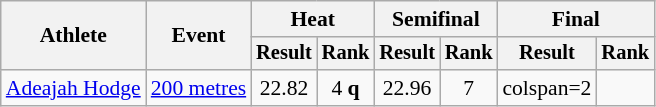<table class="wikitable" style="font-size:90%">
<tr>
<th rowspan="2">Athlete</th>
<th rowspan="2">Event</th>
<th colspan="2">Heat</th>
<th colspan="2">Semifinal</th>
<th colspan="2">Final</th>
</tr>
<tr style="font-size:95%">
<th>Result</th>
<th>Rank</th>
<th>Result</th>
<th>Rank</th>
<th>Result</th>
<th>Rank</th>
</tr>
<tr style=text-align:center>
<td style=text-align:left><a href='#'>Adeajah Hodge</a></td>
<td style=text-align:left><a href='#'>200 metres</a></td>
<td>22.82</td>
<td>4 <strong>q</strong></td>
<td>22.96</td>
<td>7</td>
<td>colspan=2 </td>
</tr>
</table>
